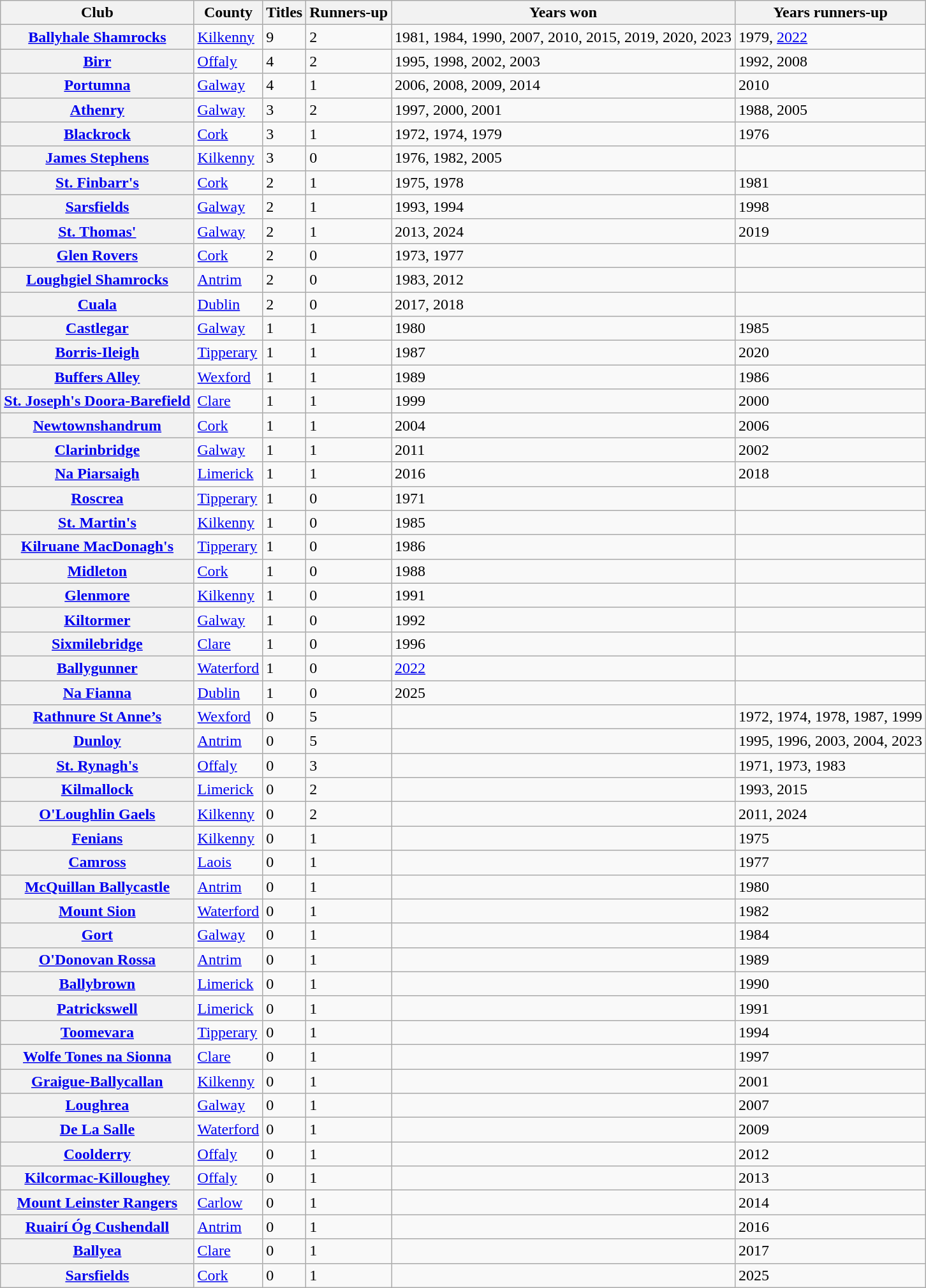<table class="wikitable plainrowheaders">
<tr>
<th>Club</th>
<th>County</th>
<th>Titles</th>
<th>Runners-up</th>
<th>Years won</th>
<th>Years runners-up</th>
</tr>
<tr>
<th scope="row"> <a href='#'>Ballyhale Shamrocks</a></th>
<td> <a href='#'>Kilkenny</a></td>
<td>9</td>
<td>2</td>
<td>1981, 1984, 1990, 2007, 2010, 2015, 2019, 2020, 2023</td>
<td>1979, <a href='#'>2022</a></td>
</tr>
<tr>
<th scope="row"> <a href='#'>Birr</a></th>
<td> <a href='#'>Offaly</a></td>
<td>4</td>
<td>2</td>
<td>1995, 1998, 2002, 2003</td>
<td>1992, 2008</td>
</tr>
<tr>
<th scope="row"> <a href='#'>Portumna</a></th>
<td> <a href='#'>Galway</a></td>
<td>4</td>
<td>1</td>
<td>2006, 2008, 2009, 2014</td>
<td>2010</td>
</tr>
<tr>
<th scope="row"> <a href='#'>Athenry</a></th>
<td> <a href='#'>Galway</a></td>
<td>3</td>
<td>2</td>
<td>1997, 2000, 2001</td>
<td>1988, 2005</td>
</tr>
<tr>
<th scope="row"> <a href='#'>Blackrock</a></th>
<td> <a href='#'>Cork</a></td>
<td>3</td>
<td>1</td>
<td>1972, 1974, 1979</td>
<td>1976</td>
</tr>
<tr>
<th scope="row"> <a href='#'>James Stephens</a></th>
<td> <a href='#'>Kilkenny</a></td>
<td>3</td>
<td>0</td>
<td>1976, 1982, 2005</td>
<td></td>
</tr>
<tr>
<th scope="row"> <a href='#'>St. Finbarr's</a></th>
<td> <a href='#'>Cork</a></td>
<td>2</td>
<td>1</td>
<td>1975, 1978</td>
<td>1981</td>
</tr>
<tr>
<th scope="row"> <a href='#'>Sarsfields</a></th>
<td> <a href='#'>Galway</a></td>
<td>2</td>
<td>1</td>
<td>1993, 1994</td>
<td>1998</td>
</tr>
<tr>
<th scope="row"> <a href='#'>St. Thomas'</a></th>
<td> <a href='#'>Galway</a></td>
<td>2</td>
<td>1</td>
<td>2013, 2024</td>
<td>2019</td>
</tr>
<tr>
<th scope="row"> <a href='#'>Glen Rovers</a></th>
<td> <a href='#'>Cork</a></td>
<td>2</td>
<td>0</td>
<td>1973, 1977</td>
<td></td>
</tr>
<tr>
<th scope="row"> <a href='#'>Loughgiel Shamrocks</a></th>
<td> <a href='#'>Antrim</a></td>
<td>2</td>
<td>0</td>
<td>1983, 2012</td>
<td></td>
</tr>
<tr>
<th scope="row"> <a href='#'>Cuala</a></th>
<td> <a href='#'>Dublin</a></td>
<td>2</td>
<td>0</td>
<td>2017, 2018</td>
<td></td>
</tr>
<tr>
<th scope="row"> <a href='#'>Castlegar</a></th>
<td> <a href='#'>Galway</a></td>
<td>1</td>
<td>1</td>
<td>1980</td>
<td>1985</td>
</tr>
<tr>
<th scope="row"> <a href='#'>Borris-Ileigh</a></th>
<td> <a href='#'>Tipperary</a></td>
<td>1</td>
<td>1</td>
<td>1987</td>
<td>2020</td>
</tr>
<tr>
<th scope="row"> <a href='#'>Buffers Alley</a></th>
<td> <a href='#'>Wexford</a></td>
<td>1</td>
<td>1</td>
<td>1989</td>
<td>1986</td>
</tr>
<tr>
<th scope="row"> <a href='#'>St. Joseph's Doora-Barefield</a></th>
<td> <a href='#'>Clare</a></td>
<td>1</td>
<td>1</td>
<td>1999</td>
<td>2000</td>
</tr>
<tr>
<th scope="row"> <a href='#'>Newtownshandrum</a></th>
<td> <a href='#'>Cork</a></td>
<td>1</td>
<td>1</td>
<td>2004</td>
<td>2006</td>
</tr>
<tr>
<th scope="row"> <a href='#'>Clarinbridge</a></th>
<td> <a href='#'>Galway</a></td>
<td>1</td>
<td>1</td>
<td>2011</td>
<td>2002</td>
</tr>
<tr>
<th scope="row"> <a href='#'>Na Piarsaigh</a></th>
<td> <a href='#'>Limerick</a></td>
<td>1</td>
<td>1</td>
<td>2016</td>
<td>2018</td>
</tr>
<tr>
<th scope="row"> <a href='#'>Roscrea</a></th>
<td> <a href='#'>Tipperary</a></td>
<td>1</td>
<td>0</td>
<td>1971</td>
<td></td>
</tr>
<tr>
<th scope="row"> <a href='#'>St. Martin's</a></th>
<td> <a href='#'>Kilkenny</a></td>
<td>1</td>
<td>0</td>
<td>1985</td>
<td></td>
</tr>
<tr>
<th scope="row"> <a href='#'>Kilruane MacDonagh's</a></th>
<td> <a href='#'>Tipperary</a></td>
<td>1</td>
<td>0</td>
<td>1986</td>
<td></td>
</tr>
<tr>
<th scope="row"> <a href='#'>Midleton</a></th>
<td> <a href='#'>Cork</a></td>
<td>1</td>
<td>0</td>
<td>1988</td>
<td></td>
</tr>
<tr>
<th scope="row"> <a href='#'>Glenmore</a></th>
<td> <a href='#'>Kilkenny</a></td>
<td>1</td>
<td>0</td>
<td>1991</td>
<td></td>
</tr>
<tr>
<th scope="row"> <a href='#'>Kiltormer</a></th>
<td> <a href='#'>Galway</a></td>
<td>1</td>
<td>0</td>
<td>1992</td>
<td></td>
</tr>
<tr>
<th scope="row"> <a href='#'>Sixmilebridge</a></th>
<td> <a href='#'>Clare</a></td>
<td>1</td>
<td>0</td>
<td>1996</td>
<td></td>
</tr>
<tr>
<th scope="row"> <a href='#'>Ballygunner</a></th>
<td> <a href='#'>Waterford</a></td>
<td>1</td>
<td>0</td>
<td><a href='#'>2022</a></td>
<td></td>
</tr>
<tr>
<th scope="row"><a href='#'>Na Fianna</a></th>
<td> <a href='#'>Dublin</a></td>
<td>1</td>
<td>0</td>
<td>2025</td>
</tr>
<tr>
<th scope="row"> <a href='#'>Rathnure St Anne’s</a></th>
<td> <a href='#'>Wexford</a></td>
<td>0</td>
<td>5</td>
<td></td>
<td>1972, 1974, 1978, 1987, 1999</td>
</tr>
<tr>
<th scope="row"> <a href='#'>Dunloy</a></th>
<td> <a href='#'>Antrim</a></td>
<td>0</td>
<td>5</td>
<td></td>
<td>1995, 1996, 2003, 2004, 2023</td>
</tr>
<tr>
<th scope="row"> <a href='#'>St. Rynagh's</a></th>
<td> <a href='#'>Offaly</a></td>
<td>0</td>
<td>3</td>
<td></td>
<td>1971, 1973, 1983</td>
</tr>
<tr>
<th scope="row"> <a href='#'>Kilmallock</a></th>
<td> <a href='#'>Limerick</a></td>
<td>0</td>
<td>2</td>
<td></td>
<td>1993, 2015</td>
</tr>
<tr>
<th scope="row"> <a href='#'>O'Loughlin Gaels</a></th>
<td> <a href='#'>Kilkenny</a></td>
<td>0</td>
<td>2</td>
<td></td>
<td>2011, 2024</td>
</tr>
<tr>
<th scope="row"> <a href='#'>Fenians</a></th>
<td> <a href='#'>Kilkenny</a></td>
<td>0</td>
<td>1</td>
<td></td>
<td>1975</td>
</tr>
<tr>
<th scope="row"> <a href='#'>Camross</a></th>
<td> <a href='#'>Laois</a></td>
<td>0</td>
<td>1</td>
<td></td>
<td>1977</td>
</tr>
<tr>
<th scope="row"> <a href='#'>McQuillan Ballycastle</a></th>
<td> <a href='#'>Antrim</a></td>
<td>0</td>
<td>1</td>
<td></td>
<td>1980</td>
</tr>
<tr>
<th scope="row"> <a href='#'>Mount Sion</a></th>
<td> <a href='#'>Waterford</a></td>
<td>0</td>
<td>1</td>
<td></td>
<td>1982</td>
</tr>
<tr>
<th scope="row"> <a href='#'>Gort</a></th>
<td> <a href='#'>Galway</a></td>
<td>0</td>
<td>1</td>
<td></td>
<td>1984</td>
</tr>
<tr>
<th scope="row"> <a href='#'>O'Donovan Rossa</a></th>
<td> <a href='#'>Antrim</a></td>
<td>0</td>
<td>1</td>
<td></td>
<td>1989</td>
</tr>
<tr>
<th scope="row"> <a href='#'>Ballybrown</a></th>
<td> <a href='#'>Limerick</a></td>
<td>0</td>
<td>1</td>
<td></td>
<td>1990</td>
</tr>
<tr>
<th scope="row"> <a href='#'>Patrickswell</a></th>
<td> <a href='#'>Limerick</a></td>
<td>0</td>
<td>1</td>
<td></td>
<td>1991</td>
</tr>
<tr>
<th scope="row"> <a href='#'>Toomevara</a></th>
<td> <a href='#'>Tipperary</a></td>
<td>0</td>
<td>1</td>
<td></td>
<td>1994</td>
</tr>
<tr>
<th scope="row"> <a href='#'>Wolfe Tones na Sionna</a></th>
<td> <a href='#'>Clare</a></td>
<td>0</td>
<td>1</td>
<td></td>
<td>1997</td>
</tr>
<tr>
<th scope="row"> <a href='#'>Graigue-Ballycallan</a></th>
<td> <a href='#'>Kilkenny</a></td>
<td>0</td>
<td>1</td>
<td></td>
<td>2001</td>
</tr>
<tr>
<th scope="row"> <a href='#'>Loughrea</a></th>
<td> <a href='#'>Galway</a></td>
<td>0</td>
<td>1</td>
<td></td>
<td>2007</td>
</tr>
<tr>
<th scope="row"> <a href='#'>De La Salle</a></th>
<td> <a href='#'>Waterford</a></td>
<td>0</td>
<td>1</td>
<td></td>
<td>2009</td>
</tr>
<tr>
<th scope="row"> <a href='#'>Coolderry</a></th>
<td> <a href='#'>Offaly</a></td>
<td>0</td>
<td>1</td>
<td></td>
<td>2012</td>
</tr>
<tr>
<th scope="row"> <a href='#'>Kilcormac-Killoughey</a></th>
<td> <a href='#'>Offaly</a></td>
<td>0</td>
<td>1</td>
<td></td>
<td>2013</td>
</tr>
<tr>
<th scope="row"> <a href='#'>Mount Leinster Rangers</a></th>
<td> <a href='#'>Carlow</a></td>
<td>0</td>
<td>1</td>
<td></td>
<td>2014</td>
</tr>
<tr>
<th scope="row"> <a href='#'>Ruairí Óg Cushendall</a></th>
<td> <a href='#'>Antrim</a></td>
<td>0</td>
<td>1</td>
<td></td>
<td>2016</td>
</tr>
<tr>
<th scope="row"> <a href='#'>Ballyea</a></th>
<td> <a href='#'>Clare</a></td>
<td>0</td>
<td>1</td>
<td></td>
<td>2017</td>
</tr>
<tr>
<th scope="row"> <a href='#'>Sarsfields</a></th>
<td> <a href='#'>Cork</a></td>
<td>0</td>
<td>1</td>
<td></td>
<td>2025</td>
</tr>
</table>
